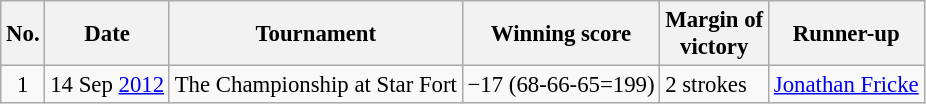<table class="wikitable" style="font-size:95%;">
<tr>
<th>No.</th>
<th>Date</th>
<th>Tournament</th>
<th>Winning score</th>
<th>Margin of<br>victory</th>
<th>Runner-up</th>
</tr>
<tr>
<td align=center>1</td>
<td align=right>14 Sep <a href='#'>2012</a></td>
<td>The Championship at Star Fort</td>
<td>−17 (68-66-65=199)</td>
<td>2 strokes</td>
<td> <a href='#'>Jonathan Fricke</a></td>
</tr>
</table>
